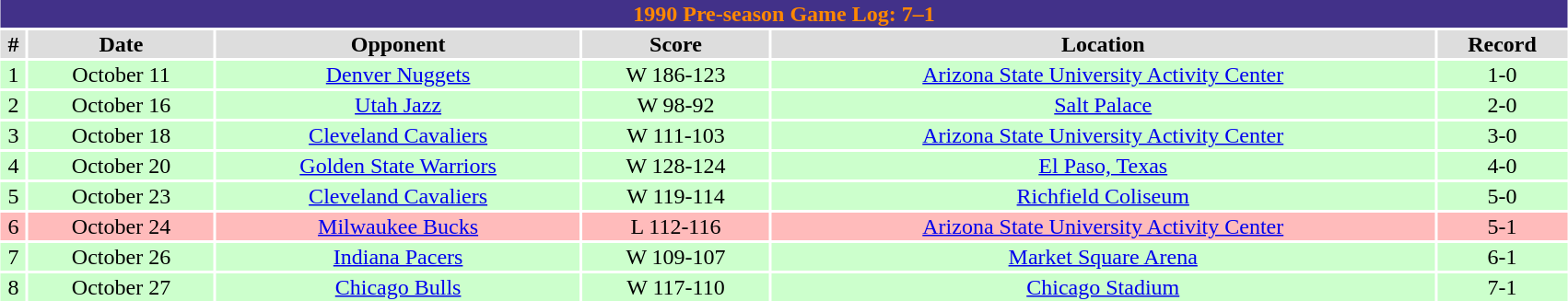<table class="toccolours collapsible" width=90% style="clear:both; margin:1.5em auto; text-align:center">
<tr>
<th colspan=11 style="background:#423189; color:#FF8800;">1990 Pre-season Game Log: 7–1</th>
</tr>
<tr align="center" bgcolor="#dddddd">
<td><strong>#</strong></td>
<td><strong>Date</strong></td>
<td><strong>Opponent</strong></td>
<td><strong>Score</strong></td>
<td><strong>Location</strong></td>
<td><strong>Record</strong></td>
</tr>
<tr align="center" bgcolor="#ccffcc">
<td>1</td>
<td>October 11</td>
<td><a href='#'>Denver Nuggets</a></td>
<td>W 186-123</td>
<td><a href='#'>Arizona State University Activity Center</a></td>
<td>1-0</td>
</tr>
<tr align="center" bgcolor="#ccffcc">
<td>2</td>
<td>October 16</td>
<td><a href='#'>Utah Jazz</a></td>
<td>W 98-92</td>
<td><a href='#'>Salt Palace</a></td>
<td>2-0</td>
</tr>
<tr align="center" bgcolor="#ccffcc">
<td>3</td>
<td>October 18</td>
<td><a href='#'>Cleveland Cavaliers</a></td>
<td>W 111-103</td>
<td><a href='#'>Arizona State University Activity Center</a></td>
<td>3-0</td>
</tr>
<tr align="center" bgcolor="#ccffcc">
<td>4</td>
<td>October 20</td>
<td><a href='#'>Golden State Warriors</a></td>
<td>W 128-124</td>
<td><a href='#'>El Paso, Texas</a></td>
<td>4-0</td>
</tr>
<tr align="center" bgcolor="#ccffcc">
<td>5</td>
<td>October 23</td>
<td><a href='#'>Cleveland Cavaliers</a></td>
<td>W 119-114</td>
<td><a href='#'>Richfield Coliseum</a></td>
<td>5-0</td>
</tr>
<tr align="center" bgcolor="#ffbbbb">
<td>6</td>
<td>October 24</td>
<td><a href='#'>Milwaukee Bucks</a></td>
<td>L 112-116</td>
<td><a href='#'>Arizona State University Activity Center</a></td>
<td>5-1</td>
</tr>
<tr align="center" bgcolor="#ccffcc">
<td>7</td>
<td>October 26</td>
<td><a href='#'>Indiana Pacers</a></td>
<td>W 109-107</td>
<td><a href='#'>Market Square Arena</a></td>
<td>6-1</td>
</tr>
<tr align="center" bgcolor="#ccffcc">
<td>8</td>
<td>October 27</td>
<td><a href='#'>Chicago Bulls</a></td>
<td>W 117-110</td>
<td><a href='#'>Chicago Stadium</a></td>
<td>7-1</td>
</tr>
</table>
